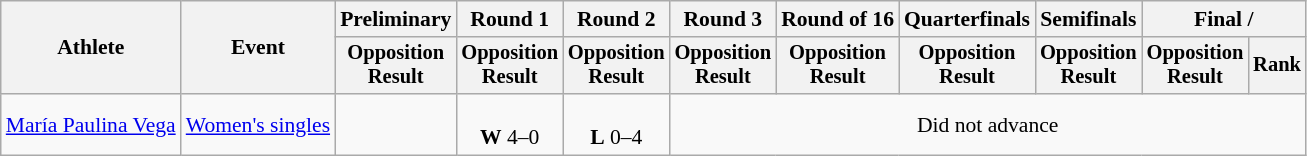<table class="wikitable" style="font-size:90%;">
<tr>
<th rowspan=2>Athlete</th>
<th rowspan=2>Event</th>
<th>Preliminary</th>
<th>Round 1</th>
<th>Round 2</th>
<th>Round 3</th>
<th>Round of 16</th>
<th>Quarterfinals</th>
<th>Semifinals</th>
<th colspan=2>Final / </th>
</tr>
<tr style="font-size:95%">
<th>Opposition<br>Result</th>
<th>Opposition<br>Result</th>
<th>Opposition<br>Result</th>
<th>Opposition<br>Result</th>
<th>Opposition<br>Result</th>
<th>Opposition<br>Result</th>
<th>Opposition<br>Result</th>
<th>Opposition<br>Result</th>
<th>Rank</th>
</tr>
<tr align=center>
<td align=left><a href='#'>María Paulina Vega</a></td>
<td align=left><a href='#'>Women's singles</a></td>
<td></td>
<td><br><strong>W</strong> 4–0</td>
<td><br><strong>L</strong> 0–4</td>
<td colspan=6>Did not advance</td>
</tr>
</table>
